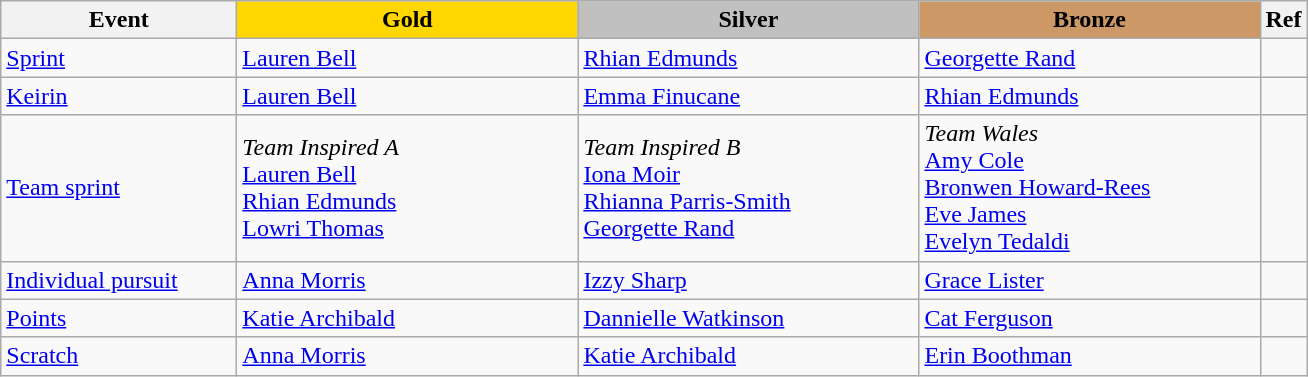<table class="wikitable" style="font-size: 100%">
<tr>
<th width=150>Event</th>
<th width=220 style="background-color: gold;">Gold</th>
<th width=220 style="background-color: silver;">Silver</th>
<th width=220 style="background-color: #cc9966;">Bronze</th>
<th width=20>Ref</th>
</tr>
<tr>
<td><a href='#'>Sprint</a></td>
<td><a href='#'>Lauren Bell</a></td>
<td><a href='#'>Rhian Edmunds</a></td>
<td><a href='#'>Georgette Rand</a></td>
<td></td>
</tr>
<tr>
<td><a href='#'>Keirin</a></td>
<td><a href='#'>Lauren Bell</a></td>
<td><a href='#'>Emma Finucane</a></td>
<td><a href='#'>Rhian Edmunds</a></td>
<td></td>
</tr>
<tr>
<td><a href='#'>Team sprint</a></td>
<td><em>Team Inspired A</em><br><a href='#'>Lauren Bell</a><br><a href='#'>Rhian Edmunds</a><br><a href='#'>Lowri Thomas</a></td>
<td><em>Team Inspired B</em><br><a href='#'>Iona Moir</a><br><a href='#'>Rhianna Parris-Smith</a><br><a href='#'>Georgette Rand</a></td>
<td><em>Team Wales</em><br><a href='#'>Amy Cole</a><br><a href='#'>Bronwen Howard-Rees</a><br><a href='#'>Eve James</a><br><a href='#'>Evelyn Tedaldi</a></td>
<td></td>
</tr>
<tr>
<td><a href='#'>Individual pursuit</a></td>
<td><a href='#'>Anna Morris</a></td>
<td><a href='#'>Izzy Sharp</a></td>
<td><a href='#'>Grace Lister</a></td>
<td></td>
</tr>
<tr>
<td><a href='#'>Points</a></td>
<td><a href='#'>Katie Archibald</a></td>
<td><a href='#'>Dannielle Watkinson</a></td>
<td><a href='#'>Cat Ferguson</a></td>
<td></td>
</tr>
<tr>
<td><a href='#'>Scratch</a></td>
<td><a href='#'>Anna Morris</a></td>
<td><a href='#'>Katie Archibald</a></td>
<td><a href='#'>Erin Boothman</a></td>
<td></td>
</tr>
</table>
